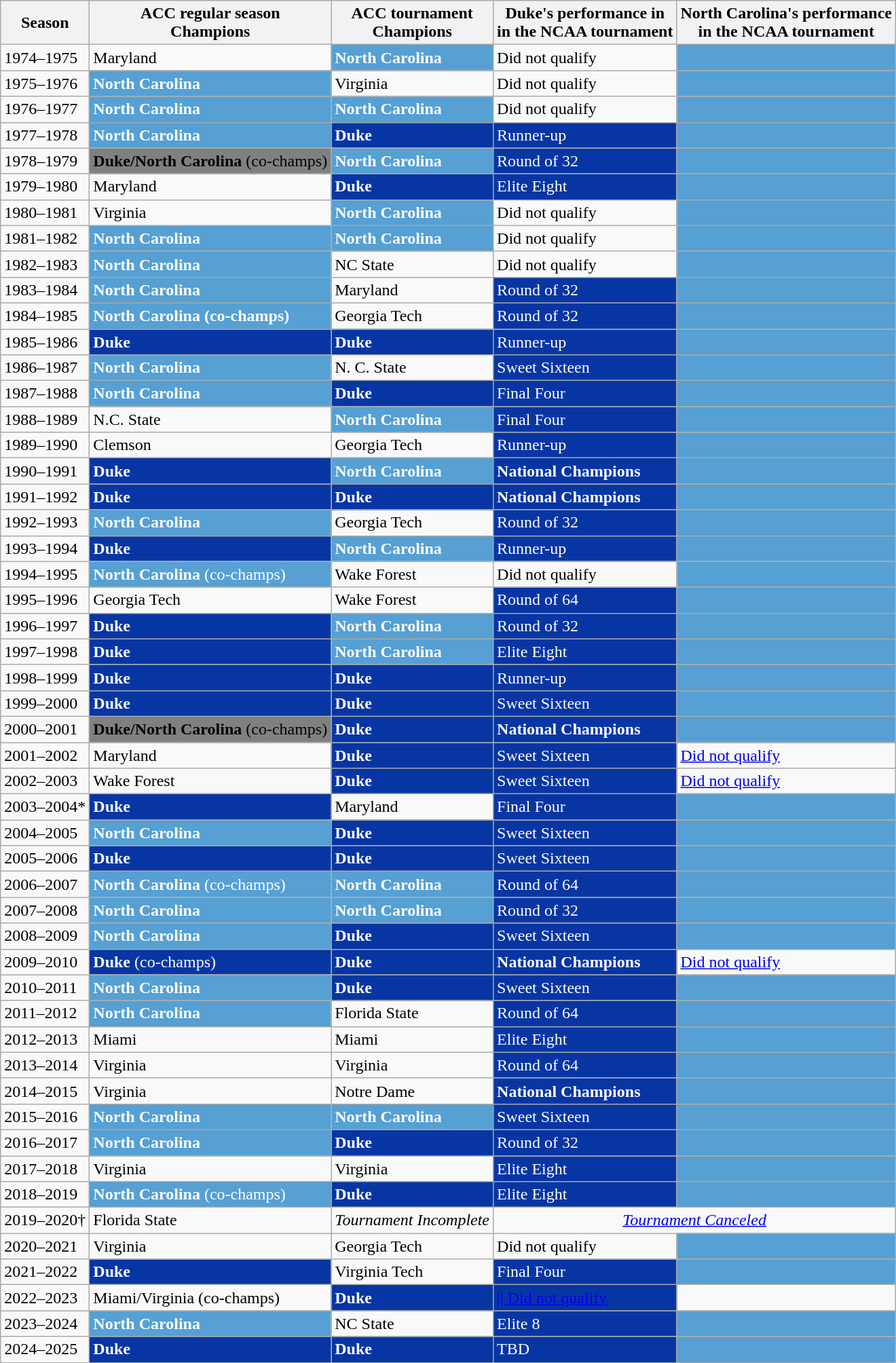<table class="wikitable">
<tr>
<th>Season</th>
<th>ACC regular season<br>Champions</th>
<th>ACC tournament<br>Champions</th>
<th>Duke's performance in<br>in the NCAA tournament</th>
<th>North Carolina's performance<br>in the NCAA tournament</th>
</tr>
<tr>
<td>1974–1975</td>
<td>Maryland</td>
<td style="background-color:#56A0D3;color:white"><strong>North Carolina</strong></td>
<td>Did not qualify</td>
<td style="background-color:#56A0D3;color:white"><a href='#'></a></td>
</tr>
<tr>
<td>1975–1976</td>
<td style="background-color:#56A0D3;color:white"><strong>North Carolina</strong></td>
<td>Virginia</td>
<td>Did not qualify</td>
<td style="background-color:#56A0D3;color:white"><a href='#'></a></td>
</tr>
<tr>
<td>1976–1977</td>
<td style="background-color:#56A0D3;color:white"><strong>North Carolina</strong></td>
<td style="background-color:#56A0D3;color:white"><strong>North Carolina</strong></td>
<td>Did not qualify</td>
<td style="background-color:#56A0D3;color:white"><a href='#'></a></td>
</tr>
<tr>
<td>1977–1978</td>
<td style="background-color:#56A0D3;color:white"><strong>North Carolina</strong></td>
<td style="background: #0736A4;color:white"><strong>Duke</strong></td>
<td style="background: #0736A4;color:white">Runner-up</td>
<td style="background-color:#56A0D3;color:white"><a href='#'></a></td>
</tr>
<tr>
<td>1978–1979</td>
<td style="background:grey;"><strong>Duke/North Carolina</strong> (co-champs)</td>
<td style="background: #56A0D3;color:white"><strong>North Carolina</strong></td>
<td style="background: #0736A4;color:white">Round of 32</td>
<td style="background-color:#56A0D3;color:white"><a href='#'></a></td>
</tr>
<tr>
<td>1979–1980</td>
<td>Maryland</td>
<td style="background: #0736A4;color:white"><strong>Duke</strong></td>
<td style="background: #0736A4;color:white">Elite Eight</td>
<td style="background-color:#56A0D3;color:white"><a href='#'></a></td>
</tr>
<tr>
<td>1980–1981</td>
<td>Virginia</td>
<td style="background-color:#56A0D3;color:white"><strong>North Carolina</strong></td>
<td>Did not qualify</td>
<td style="background-color:#56A0D3;color:white"><a href='#'></a></td>
</tr>
<tr>
<td>1981–1982</td>
<td style="background-color:#56A0D3;color:white"><strong>North Carolina</strong></td>
<td style="background-color:#56A0D3;color:white"><strong>North Carolina</strong></td>
<td>Did not qualify</td>
<td style="background-color:#56A0D3;color:white"><strong><a href='#'></a></strong></td>
</tr>
<tr>
<td>1982–1983</td>
<td style="background-color:#56A0D3;color:white"><strong>North Carolina</strong></td>
<td>NC State</td>
<td>Did not qualify</td>
<td style="background-color:#56A0D3;color:white"><a href='#'></a></td>
</tr>
<tr>
<td>1983–1984</td>
<td style="background-color:#56A0D3;color:white"><strong>North Carolina</strong></td>
<td>Maryland</td>
<td style="background: #0736A4;color:white">Round of 32</td>
<td style="background-color:#56A0D3;color:white"><a href='#'></a></td>
</tr>
<tr>
<td>1984–1985</td>
<td style="background-color:#56A0D3;color:white"><strong>North Carolina (co-champs)</strong></td>
<td>Georgia Tech</td>
<td style="background: #0736A4;color:white">Round of 32</td>
<td style="background-color:#56A0D3;color:white"><a href='#'></a></td>
</tr>
<tr>
<td>1985–1986</td>
<td style="background: #0736A4; color:white"><strong>Duke</strong></td>
<td style="background: #0736A4; color:white"><strong>Duke</strong></td>
<td style="background: #0736A4; color:white">Runner-up</td>
<td style="background-color:#56A0D3;color:white"><a href='#'></a></td>
</tr>
<tr>
<td>1986–1987</td>
<td style="background-color:#56A0D3;color:white"><strong>North Carolina</strong></td>
<td>N. C. State</td>
<td style="background: #0736A4;color:white">Sweet Sixteen</td>
<td style="background-color:#56A0D3;color:white"><a href='#'></a></td>
</tr>
<tr>
<td>1987–1988</td>
<td style="background-color:#56A0D3;color:white"><strong>North Carolina</strong></td>
<td style="background: #0736A4;color:white"><strong>Duke</strong></td>
<td style="background: #0736A4;color:white">Final Four</td>
<td style="background-color:#56A0D3;color:white"><a href='#'></a></td>
</tr>
<tr>
<td>1988–1989</td>
<td>N.C. State</td>
<td style="background-color:#56A0D3;color:white"><strong>North Carolina</strong></td>
<td style="background: #0736A4;color:white">Final Four</td>
<td style="background-color:#56A0D3;color:white"><a href='#'></a></td>
</tr>
<tr>
<td>1989–1990</td>
<td>Clemson</td>
<td>Georgia Tech</td>
<td style="background: #0736A4;color:white">Runner-up</td>
<td style="background-color:#56A0D3;color:white"><a href='#'></a></td>
</tr>
<tr>
<td>1990–1991</td>
<td style="background: #0736A4;color:white"><strong>Duke</strong></td>
<td style="background-color:#56A0D3;color:white"><strong>North Carolina</strong></td>
<td style="background: #0736A4;color:white"><strong>National Champions</strong></td>
<td style="background-color:#56A0D3;color:white"><a href='#'></a></td>
</tr>
<tr>
<td>1991–1992</td>
<td style="background: #0736A4;color:white"><strong>Duke</strong></td>
<td style="background: #0736A4;color:white"><strong>Duke</strong></td>
<td style="background: #0736A4;color:white"><strong>National Champions</strong></td>
<td style="background-color:#56A0D3;color:white"><a href='#'></a></td>
</tr>
<tr>
<td>1992–1993</td>
<td style="background-color:#56A0D3;color:white"><strong>North Carolina</strong></td>
<td>Georgia Tech</td>
<td style="background: #0736A4;color:white">Round of 32</td>
<td style="background-color:#56A0D3;color:white"><strong><a href='#'></a></strong></td>
</tr>
<tr>
<td>1993–1994</td>
<td style="background: #0736A4;color:white"><strong>Duke</strong></td>
<td style="background-color:#56A0D3;color:white"><strong>North Carolina</strong></td>
<td style="background: #0736A4;color:white">Runner-up</td>
<td style="background-color:#56A0D3;color:white"><a href='#'></a></td>
</tr>
<tr>
<td>1994–1995</td>
<td style="background-color:#56A0D3;color:white"><strong>North Carolina</strong> (co-champs)</td>
<td>Wake Forest</td>
<td>Did not qualify</td>
<td style="background-color:#56A0D3;color:white"><a href='#'></a></td>
</tr>
<tr>
<td>1995–1996</td>
<td>Georgia Tech</td>
<td>Wake Forest</td>
<td style="background: #0736A4;color:white">Round of 64</td>
<td style="background-color:#56A0D3;color:white"><a href='#'></a></td>
</tr>
<tr>
<td>1996–1997</td>
<td style="background: #0736A4;color:white"><strong>Duke</strong></td>
<td style="background-color:#56A0D3;color:white"><strong>North Carolina</strong></td>
<td style="background: #0736A4;color:white">Round of 32</td>
<td style="background-color:#56A0D3;color:white"><a href='#'></a></td>
</tr>
<tr>
<td>1997–1998</td>
<td style="background: #0736A4;color:white"><strong>Duke</strong></td>
<td style="background-color:#56A0D3;color:white"><strong>North Carolina</strong></td>
<td style="background: #0736A4;color:white">Elite Eight</td>
<td style="background-color:#56A0D3;color:white"><a href='#'></a></td>
</tr>
<tr>
<td>1998–1999</td>
<td style="background: #0736A4;color:white"><strong>Duke</strong></td>
<td style="background: #0736A4;color:white"><strong>Duke</strong></td>
<td style="background: #0736A4;color:white">Runner-up</td>
<td style="background-color:#56A0D3;color:white"><a href='#'></a></td>
</tr>
<tr>
<td>1999–2000</td>
<td style="background: #0736A4;color:white"><strong>Duke</strong></td>
<td style="background: #0736A4;color:white"><strong>Duke</strong></td>
<td style="background: #0736A4;color:white">Sweet Sixteen</td>
<td style="background-color:#56A0D3;color:white"><a href='#'></a></td>
</tr>
<tr>
<td>2000–2001</td>
<td style="background:grey;"><strong>Duke/North Carolina</strong> (co-champs)</td>
<td style="background: #0736A4;color:white"><strong>Duke</strong></td>
<td style="background: #0736A4;color:white"><strong>National Champions</strong></td>
<td style="background-color:#56A0D3;color:white"><a href='#'></a></td>
</tr>
<tr>
<td>2001–2002</td>
<td>Maryland</td>
<td style="background: #0736A4;color:white"><strong>Duke</strong></td>
<td style="background: #0736A4;color:white">Sweet Sixteen</td>
<td><a href='#'>Did not qualify</a></td>
</tr>
<tr>
<td>2002–2003</td>
<td>Wake Forest</td>
<td style="background: #0736A4;color:white"><strong>Duke</strong></td>
<td style="background: #0736A4;color:white">Sweet Sixteen</td>
<td><a href='#'>Did not qualify</a></td>
</tr>
<tr>
<td>2003–2004*</td>
<td style="background: #0736A4;color:white"><strong>Duke</strong></td>
<td>Maryland</td>
<td style="background: #0736A4;color:white">Final Four</td>
<td style="background-color:#56A0D3;color:white"><a href='#'></a></td>
</tr>
<tr>
<td>2004–2005</td>
<td style="background-color:#56A0D3;color:white"><strong>North Carolina</strong></td>
<td style="background: #0736A4;color:white"><strong>Duke</strong></td>
<td style="background: #0736A4;color:white">Sweet Sixteen</td>
<td style="background-color:#56A0D3;color:white"><strong><a href='#'></a></strong></td>
</tr>
<tr>
<td>2005–2006</td>
<td style="background: #0736A4;color:white"><strong>Duke</strong></td>
<td style="background: #0736A4;color:white"><strong>Duke</strong></td>
<td style="background: #0736A4;color:white">Sweet Sixteen</td>
<td style="background-color:#56A0D3;color:white"><a href='#'></a></td>
</tr>
<tr>
<td>2006–2007</td>
<td style="background-color:#56A0D3;color:white"><strong>North Carolina</strong> (co-champs)</td>
<td style="background-color:#56A0D3;color:white"><strong>North Carolina</strong></td>
<td style="background: #0736A4;color:white">Round of 64</td>
<td style="background-color:#56A0D3;color:white"><a href='#'></a></td>
</tr>
<tr>
<td>2007–2008</td>
<td style="background-color:#56A0D3;color:white"><strong>North Carolina</strong></td>
<td style="background-color:#56A0D3;color:white"><strong>North Carolina</strong></td>
<td style="background: #0736A4;color:white">Round of 32</td>
<td style="background-color:#56A0D3;color:white"><a href='#'></a></td>
</tr>
<tr>
<td>2008–2009</td>
<td style="background-color:#56A0D3;color:white"><strong>North Carolina</strong></td>
<td style="background-color:#0736A4;color:white"><strong>Duke</strong></td>
<td style="background: #0736A4;color:white">Sweet Sixteen</td>
<td style="background-color:#56A0D3;color:white"><strong><a href='#'></a></strong></td>
</tr>
<tr>
<td>2009–2010</td>
<td style="background: #0736A4;color:white"><strong>Duke</strong> (co-champs)</td>
<td style="background: #0736A4;color:white"><strong>Duke</strong></td>
<td style="background: #0736A4;color:white"><strong>National Champions</strong></td>
<td><a href='#'>Did not qualify</a></td>
</tr>
<tr>
<td>2010–2011</td>
<td style="background-color:#56A0D3;color:white"><strong>North Carolina</strong></td>
<td style="background: #0736A4;color:white"><strong>Duke</strong></td>
<td style="background: #0736A4;color:white">Sweet Sixteen</td>
<td style="background-color:#56A0D3;color:white"><a href='#'></a></td>
</tr>
<tr>
<td>2011–2012</td>
<td style="background-color:#56A0D3;color:white"><strong>North Carolina</strong></td>
<td>Florida State</td>
<td style="background: #0736A4;color:white">Round of 64</td>
<td style="background-color:#56A0D3;color:white"><a href='#'></a></td>
</tr>
<tr>
<td>2012–2013</td>
<td>Miami</td>
<td>Miami</td>
<td style="background: #0736A4;color:white">Elite Eight</td>
<td style="background-color:#56A0D3;color:white"><a href='#'></a></td>
</tr>
<tr>
<td>2013–2014</td>
<td>Virginia</td>
<td>Virginia</td>
<td style="background: #0736A4;color:white">Round of 64</td>
<td style="background-color:#56A0D3;color:white"><a href='#'></a></td>
</tr>
<tr>
<td>2014–2015</td>
<td>Virginia</td>
<td>Notre Dame</td>
<td style="background: #0736A4;color:white"><strong>National Champions</strong></td>
<td style="background-color:#56A0D3;color:white"><a href='#'></a></td>
</tr>
<tr>
<td>2015–2016</td>
<td style="background-color:#56A0D3;color:white"><strong>North Carolina</strong></td>
<td style="background-color:#56A0D3;color:white"><strong>North Carolina</strong></td>
<td style="background: #0736A4;color:white">Sweet Sixteen</td>
<td style="background-color:#56A0D3;color:white"><a href='#'></a></td>
</tr>
<tr>
<td>2016–2017</td>
<td style="background-color:#56A0D3;color:white"><strong>North Carolina</strong></td>
<td style="background-color:#0736A4;color:white"><strong>Duke</strong></td>
<td style="background: #0736A4;color:white">Round of 32</td>
<td style="background-color:#56A0D3;color:white"><strong><a href='#'></a></strong></td>
</tr>
<tr>
<td>2017–2018</td>
<td>Virginia</td>
<td>Virginia</td>
<td style="background: #0736A4;color:white">Elite Eight</td>
<td style="background-color:#56A0D3;color:white"><a href='#'></a></td>
</tr>
<tr>
<td>2018–2019</td>
<td style="background-color:#56A0D3;color:white"><strong>North Carolina</strong> (co-champs)</td>
<td style="background-color:#0736A4;color:white"><strong>Duke</strong></td>
<td style="background: #0736A4;color:white">Elite Eight</td>
<td style="background-color:#56A0D3;color:white"><a href='#'></a></td>
</tr>
<tr>
<td>2019–2020†</td>
<td>Florida State</td>
<td><em>Tournament Incomplete</em></td>
<td colspan=2; align=center><a href='#'><em>Tournament Canceled</em></a></td>
</tr>
<tr>
<td>2020–2021</td>
<td>Virginia</td>
<td>Georgia Tech</td>
<td>Did not qualify</td>
<td style="background-color:#56A0D3;color:white"><a href='#'></a></td>
</tr>
<tr>
<td>2021–2022</td>
<td style="background: #0736A4;color:white"><strong>Duke</strong></td>
<td>Virginia Tech</td>
<td style="background: #0736A4;color:white">Final Four</td>
<td style="background-color:#56A0D3;color:white"><a href='#'></a></td>
</tr>
<tr>
<td>2022–2023</td>
<td>Miami/Virginia (co-champs)</td>
<td style="background: #0736A4;color:white"><strong>Duke</strong></td>
<td style="background: #0736A4;color:white"><a href='#'> || Did not qualify</a></td>
</tr>
<tr>
<td>2023–2024</td>
<td style="background-color:#56A0D3;color:white"><strong>North Carolina</strong></td>
<td>NC State</td>
<td style="background: #0736A4;color:white">Elite 8</td>
<td style="background-color:#56A0D3;color:white"><a href='#'></a></td>
</tr>
<tr>
<td>2024–2025</td>
<td style="background: #0736A4;color:white"><strong>Duke</strong></td>
<td style="background: #0736A4;color:white"><strong>Duke</strong></td>
<td style="background: #0736A4;color:white">TBD</td>
<td style="background-color:#56A0D3;color:white"><a href='#'></a></td>
</tr>
<tr>
</tr>
</table>
